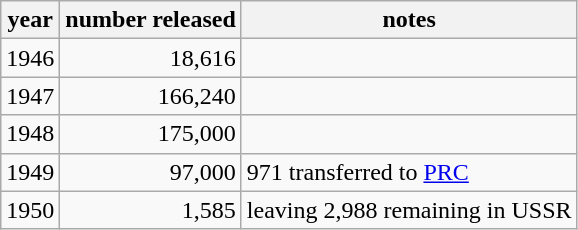<table class="wikitable">
<tr>
<th>year</th>
<th>number released</th>
<th>notes</th>
</tr>
<tr>
<td>1946</td>
<td align=right>18,616</td>
<td></td>
</tr>
<tr>
<td>1947</td>
<td align=right>166,240</td>
<td></td>
</tr>
<tr>
<td>1948</td>
<td align=right>175,000</td>
<td></td>
</tr>
<tr>
<td>1949</td>
<td align=right>97,000</td>
<td>971 transferred to <a href='#'>PRC</a></td>
</tr>
<tr>
<td>1950</td>
<td align=right>1,585</td>
<td>leaving 2,988 remaining in USSR</td>
</tr>
</table>
